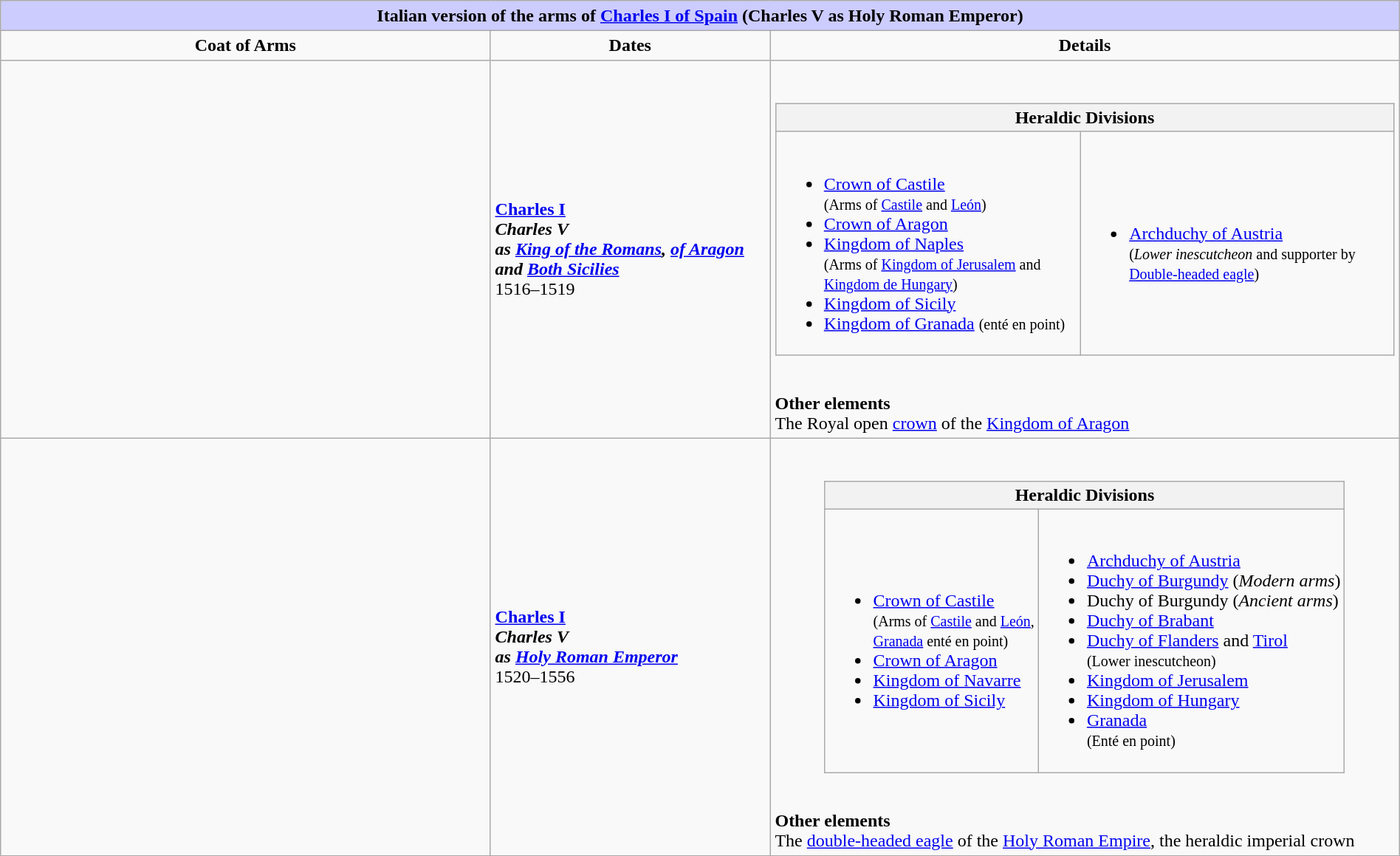<table width = "100%" border = 1 border="1" cellpadding="4" cellspacing="0" style="margin: 0.5em 1em 0.5em 0; background: #f9f9f9; border: 1px #aaa solid; border-collapse: collapse;">
<tr>
<td colspan = "3" bgcolor = "#ccccff" align="center"><strong>Italian version of the arms of <a href='#'>Charles I of Spain</a> (Charles V as Holy Roman Emperor)</strong></td>
</tr>
<tr>
<th width = "35%">Coat of Arms</th>
<th width = "20%">Dates</th>
<th width = "45%">Details</th>
</tr>
<tr>
<td></td>
<td><strong><a href='#'>Charles I</a></strong><br><strong><em>Charles V<br> as <a href='#'>King of the Romans</a>, <a href='#'>of Aragon</a> and <a href='#'>Both Sicilies</a></em></strong><br>1516–1519</td>
<td><br><table class="wikitable" style="margin:1em auto;">
<tr>
<th colspan="2"><strong>Heraldic Divisions</strong></th>
</tr>
<tr>
<td><br><ul><li><a href='#'>Crown of Castile</a><br><small>(Arms of <a href='#'>Castile</a> and <a href='#'>León</a>)</small></li><li><a href='#'>Crown of Aragon</a></li><li><a href='#'>Kingdom of Naples</a><br><small>(Arms of <a href='#'>Kingdom of Jerusalem</a> and <a href='#'>Kingdom de Hungary</a>)</small></li><li><a href='#'>Kingdom of Sicily</a></li><li><a href='#'>Kingdom of Granada</a> <small>(enté en point)</small></li></ul></td>
<td><br><ul><li><a href='#'>Archduchy of Austria</a><br><small>(<em>Lower inescutcheon</em> and supporter by <a href='#'>Double-headed eagle</a>)</small></li></ul></td>
</tr>
</table>
<br>
<strong>Other elements</strong><br>
The Royal open <a href='#'>crown</a> of the <a href='#'>Kingdom of Aragon</a></td>
</tr>
<tr>
<td></td>
<td><strong><a href='#'>Charles I</a></strong><br><strong><em>Charles V<br> as <a href='#'>Holy Roman Emperor</a></em></strong><br>1520–1556</td>
<td><br><table class="wikitable" style="margin:1em auto;">
<tr>
<th colspan="2"><strong>Heraldic Divisions</strong></th>
</tr>
<tr>
<td><br><ul><li><a href='#'>Crown of Castile</a><br><small>(Arms of <a href='#'>Castile</a> and <a href='#'>León</a>,<br> <a href='#'>Granada</a> enté en point)</small></li><li><a href='#'>Crown of Aragon</a></li><li><a href='#'>Kingdom of Navarre</a></li><li><a href='#'>Kingdom of Sicily</a></li></ul></td>
<td><br><ul><li><a href='#'>Archduchy of Austria</a></li><li><a href='#'>Duchy of Burgundy</a> (<em>Modern arms</em>)</li><li>Duchy of Burgundy (<em>Ancient arms</em>)</li><li><a href='#'>Duchy of Brabant</a></li><li><a href='#'>Duchy of Flanders</a> and <a href='#'>Tirol</a><br><small>(Lower inescutcheon)</small></li><li><a href='#'>Kingdom of Jerusalem</a></li><li><a href='#'>Kingdom of Hungary</a></li><li><a href='#'>Granada</a><br><small>(Enté en point)</small></li></ul></td>
</tr>
</table>
<br>
<strong>Other elements</strong><br>
The <a href='#'>double-headed eagle</a> of the <a href='#'>Holy Roman Empire</a>, the heraldic imperial crown</td>
</tr>
<tr>
</tr>
</table>
